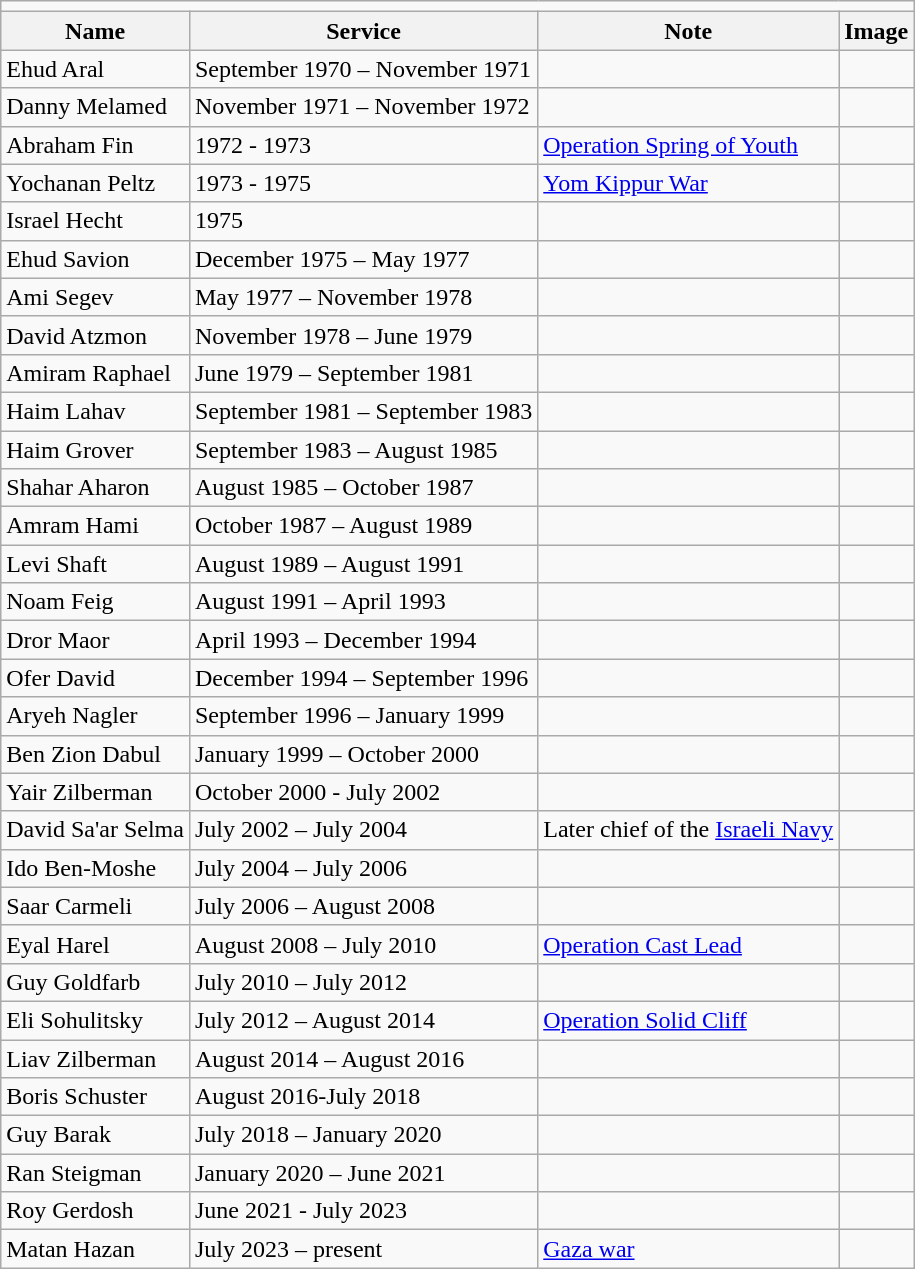<table align="center" class="wikitable mw-collapsible mw-collapsed">
<tr>
<td colspan="6"></td>
</tr>
<tr>
<th>Name</th>
<th>Service</th>
<th>Note</th>
<th>Image</th>
</tr>
<tr>
<td>Ehud Aral</td>
<td>September 1970 – November 1971</td>
<td></td>
<td></td>
</tr>
<tr>
<td>Danny Melamed</td>
<td>November 1971 – November 1972</td>
<td></td>
<td></td>
</tr>
<tr>
<td>Abraham Fin</td>
<td>1972 - 1973</td>
<td><a href='#'>Operation Spring of Youth</a></td>
<td></td>
</tr>
<tr>
<td>Yochanan Peltz</td>
<td>1973 - 1975</td>
<td><a href='#'>Yom Kippur War</a></td>
<td></td>
</tr>
<tr>
<td>Israel Hecht</td>
<td>1975</td>
<td></td>
<td></td>
</tr>
<tr>
<td>Ehud Savion</td>
<td>December 1975 – May 1977</td>
<td></td>
<td></td>
</tr>
<tr>
<td>Ami Segev</td>
<td>May 1977 – November 1978</td>
<td></td>
<td></td>
</tr>
<tr>
<td>David Atzmon</td>
<td>November 1978 – June 1979</td>
<td></td>
<td></td>
</tr>
<tr>
<td>Amiram Raphael</td>
<td>June 1979 – September 1981</td>
<td></td>
<td></td>
</tr>
<tr>
<td>Haim Lahav</td>
<td>September 1981 – September 1983</td>
<td></td>
<td></td>
</tr>
<tr>
<td>Haim Grover</td>
<td>September 1983 – August 1985</td>
<td></td>
<td></td>
</tr>
<tr>
<td>Shahar Aharon</td>
<td>August 1985 – October 1987</td>
<td></td>
<td></td>
</tr>
<tr>
<td>Amram Hami</td>
<td>October 1987 – August 1989</td>
<td></td>
<td></td>
</tr>
<tr>
<td>Levi Shaft</td>
<td>August 1989 – August 1991</td>
<td></td>
<td></td>
</tr>
<tr>
<td>Noam Feig</td>
<td>August 1991 – April 1993</td>
<td></td>
<td></td>
</tr>
<tr>
<td>Dror Maor</td>
<td>April 1993 – December 1994</td>
<td></td>
<td></td>
</tr>
<tr>
<td>Ofer David</td>
<td>December 1994 – September 1996</td>
<td></td>
<td></td>
</tr>
<tr>
<td>Aryeh Nagler</td>
<td>September 1996 – January 1999</td>
<td></td>
<td></td>
</tr>
<tr>
<td>Ben Zion Dabul</td>
<td>January 1999 – October 2000</td>
<td></td>
<td></td>
</tr>
<tr>
<td>Yair Zilberman</td>
<td>October 2000 - July 2002</td>
<td></td>
<td></td>
</tr>
<tr>
<td>David Sa'ar Selma</td>
<td>July 2002 – July 2004</td>
<td>Later chief of the <a href='#'>Israeli Navy</a></td>
<td></td>
</tr>
<tr>
<td>Ido Ben-Moshe</td>
<td>July 2004 – July 2006</td>
<td></td>
</tr>
<tr>
<td>Saar Carmeli</td>
<td>July 2006 – August 2008</td>
<td></td>
<td></td>
</tr>
<tr>
<td>Eyal Harel</td>
<td>August 2008 – July 2010</td>
<td><a href='#'>Operation Cast Lead</a></td>
<td></td>
</tr>
<tr>
<td>Guy Goldfarb</td>
<td>July 2010 – July 2012</td>
<td></td>
<td></td>
</tr>
<tr>
<td>Eli Sohulitsky</td>
<td>July 2012 – August 2014</td>
<td><a href='#'>Operation Solid Cliff</a></td>
<td></td>
</tr>
<tr>
<td>Liav Zilberman</td>
<td>August 2014 – August 2016</td>
<td></td>
<td></td>
</tr>
<tr>
<td>Boris Schuster</td>
<td>August 2016-July 2018</td>
<td></td>
<td></td>
</tr>
<tr>
<td>Guy Barak</td>
<td>July 2018 – January 2020</td>
<td></td>
<td></td>
</tr>
<tr>
<td>Ran Steigman</td>
<td>January 2020 – June 2021</td>
<td></td>
<td></td>
</tr>
<tr>
<td>Roy Gerdosh</td>
<td>June 2021 - July 2023</td>
<td></td>
<td></td>
</tr>
<tr>
<td>Matan Hazan</td>
<td>July 2023 – present</td>
<td><a href='#'>Gaza war</a></td>
<td></td>
</tr>
</table>
